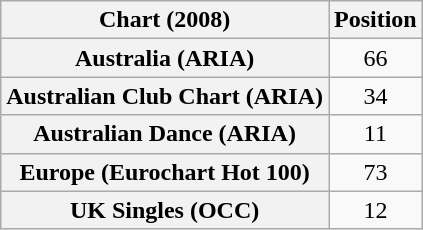<table class="wikitable sortable plainrowheaders" style="text-align:center">
<tr>
<th>Chart (2008)</th>
<th>Position</th>
</tr>
<tr>
<th scope="row">Australia (ARIA)</th>
<td>66</td>
</tr>
<tr>
<th scope="row">Australian Club Chart (ARIA)</th>
<td>34</td>
</tr>
<tr>
<th scope="row">Australian Dance (ARIA)</th>
<td>11</td>
</tr>
<tr>
<th scope="row">Europe (Eurochart Hot 100)</th>
<td>73</td>
</tr>
<tr>
<th scope="row">UK Singles (OCC)</th>
<td>12</td>
</tr>
</table>
